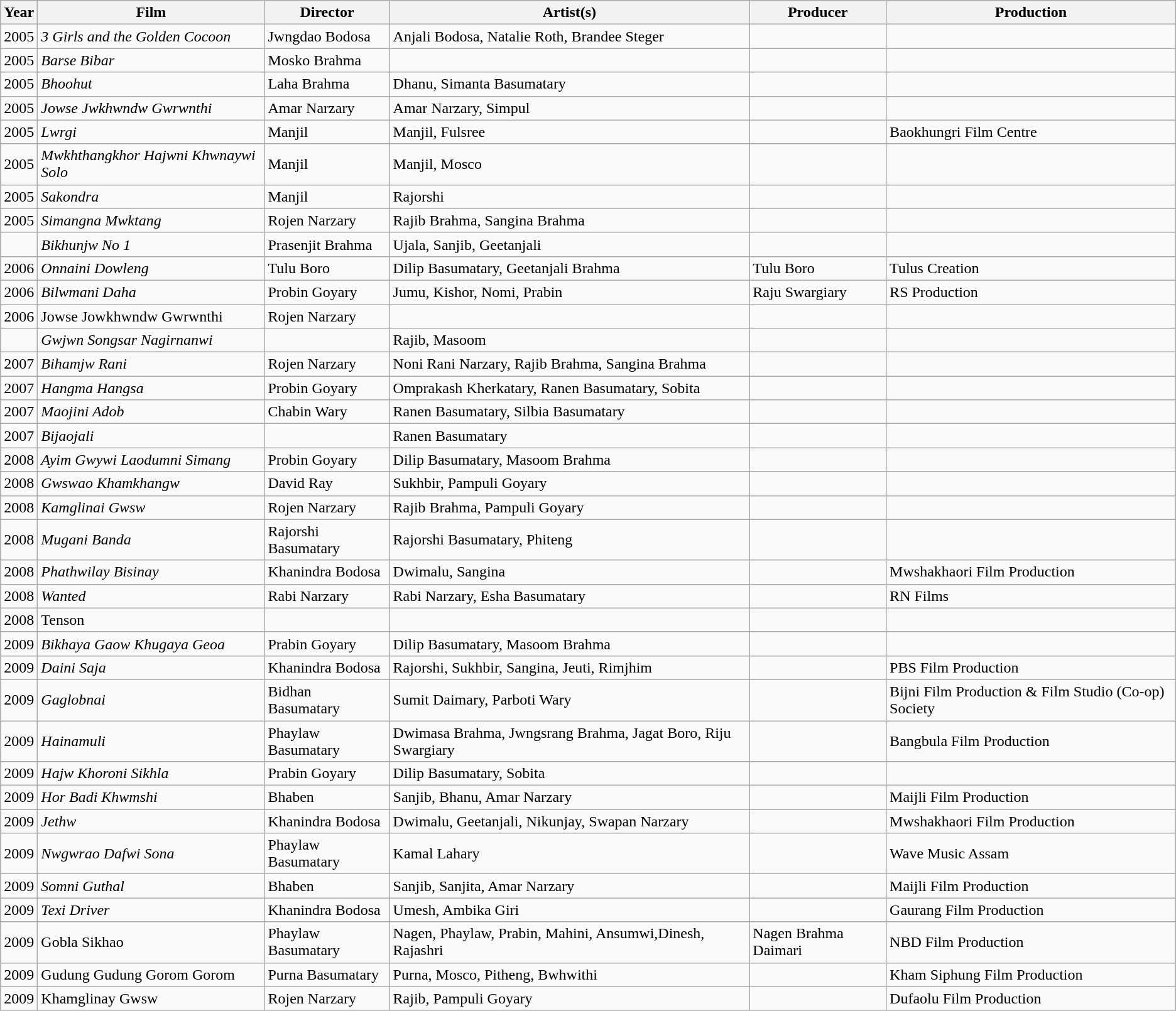<table class="wikitable sortable mw-collapsible" border="0">
<tr>
<th>Year</th>
<th>Film</th>
<th>Director</th>
<th>Artist(s)</th>
<th>Producer</th>
<th>Production</th>
</tr>
<tr>
<td style="text-align: center;">2005</td>
<td><em>3 Girls and the Golden Cocoon</em></td>
<td>Jwngdao Bodosa</td>
<td>Anjali Bodosa, Natalie Roth, Brandee Steger</td>
<td></td>
<td></td>
</tr>
<tr>
<td style="text-align: center;">2005</td>
<td><em>Barse Bibar</em></td>
<td>Mosko Brahma</td>
<td></td>
<td></td>
<td></td>
</tr>
<tr>
<td style="text-align: center;">2005</td>
<td><em>Bhoohut</em></td>
<td>Laha Brahma</td>
<td>Dhanu, Simanta Basumatary</td>
<td></td>
<td></td>
</tr>
<tr>
<td style="text-align: center;">2005</td>
<td><em>Jowse Jwkhwndw Gwrwnthi</em></td>
<td>Amar Narzary</td>
<td>Amar Narzary, Simpul</td>
<td></td>
<td></td>
</tr>
<tr>
<td style="text-align: center;">2005</td>
<td><em>Lwrgi</em></td>
<td>Manjil</td>
<td>Manjil, Fulsree</td>
<td></td>
<td>Baokhungri Film Centre</td>
</tr>
<tr>
<td style="text-align: center;">2005</td>
<td><em>Mwkhthangkhor Hajwni Khwnaywi Solo</em></td>
<td>Manjil</td>
<td>Manjil, Mosco</td>
<td></td>
<td></td>
</tr>
<tr>
<td style="text-align: center;">2005</td>
<td><em>Sakondra</em></td>
<td>Manjil</td>
<td>Rajorshi</td>
<td></td>
<td></td>
</tr>
<tr>
<td style="text-align: center;">2005</td>
<td><em>Simangna Mwktang</em></td>
<td>Rojen Narzary</td>
<td>Rajib Brahma, Sangina Brahma</td>
<td></td>
<td></td>
</tr>
<tr>
<td style="text-align: center;"></td>
<td><em>Bikhunjw No 1</em></td>
<td>Prasenjit Brahma</td>
<td>Ujala, Sanjib, Geetanjali</td>
<td></td>
<td></td>
</tr>
<tr>
<td style="text-align: center;">2006</td>
<td><em>Onnaini Dowleng</em></td>
<td>Tulu Boro</td>
<td>Dilip Basumatary, Geetanjali Brahma</td>
<td>Tulu Boro</td>
<td>Tulus Creation</td>
</tr>
<tr>
<td style="text-align: center;">2006</td>
<td><em>Bilwmani Daha</em></td>
<td>Probin Goyary</td>
<td>Jumu, Kishor, Nomi, Prabin</td>
<td>Raju Swargiary</td>
<td>RS Production</td>
</tr>
<tr>
<td>2006</td>
<td>Jowse Jowkhwndw Gwrwnthi</td>
<td>Rojen Narzary</td>
<td></td>
<td></td>
<td></td>
</tr>
<tr>
<td style="text-align: center;"></td>
<td><em>Gwjwn Songsar Nagirnanwi</em></td>
<td></td>
<td>Rajib, Masoom</td>
<td></td>
</tr>
<tr>
<td style="text-align: center;">2007</td>
<td><em>Bihamjw Rani</em></td>
<td>Rojen Narzary</td>
<td>Noni Rani Narzary, Rajib Brahma, Sangina Brahma</td>
<td></td>
<td></td>
</tr>
<tr>
<td style="text-align: center;">2007</td>
<td><em>Hangma Hangsa</em></td>
<td>Probin Goyary</td>
<td>Omprakash Kherkatary, Ranen Basumatary, Sobita</td>
<td></td>
<td></td>
</tr>
<tr>
<td style="text-align: center;">2007</td>
<td><em>Maojini Adob</em></td>
<td>Chabin Wary</td>
<td>Ranen Basumatary, Silbia Basumatary</td>
<td></td>
<td></td>
</tr>
<tr>
<td style="text-align: center;">2007</td>
<td><em>Bijaojali</em></td>
<td></td>
<td>Ranen Basumatary</td>
<td></td>
<td></td>
</tr>
<tr>
<td style="text-align: center;">2008</td>
<td><em>Ayim Gwywi Laodumni Simang</em></td>
<td>Probin Goyary</td>
<td>Dilip Basumatary, Masoom Brahma</td>
<td></td>
<td></td>
</tr>
<tr>
<td style="text-align: center;">2008</td>
<td><em>Gwswao Khamkhangw</em></td>
<td>David Ray</td>
<td>Sukhbir, Pampuli Goyary</td>
<td></td>
<td></td>
</tr>
<tr>
<td style="text-align: center;">2008</td>
<td><em>Kamglinai Gwsw</em></td>
<td>Rojen Narzary</td>
<td>Rajib Brahma, Pampuli Goyary</td>
<td></td>
<td></td>
</tr>
<tr>
<td style="text-align: center;">2008</td>
<td><em>Mugani Banda</em></td>
<td>Rajorshi Basumatary</td>
<td>Rajorshi Basumatary, Phiteng</td>
<td></td>
<td></td>
</tr>
<tr>
<td style="text-align: center;">2008</td>
<td><em>Phathwilay Bisinay</em></td>
<td>Khanindra Bodosa</td>
<td>Dwimalu, Sangina</td>
<td></td>
<td>Mwshakhaori Film Production</td>
</tr>
<tr>
<td style="text-align: center;">2008</td>
<td><em>Wanted</em></td>
<td>Rabi Narzary</td>
<td>Rabi Narzary, Esha Basumatary</td>
<td></td>
<td>RN Films</td>
</tr>
<tr>
<td>2008</td>
<td>Tenson</td>
<td></td>
<td></td>
<td></td>
<td></td>
</tr>
<tr>
<td style="text-align: center;">2009</td>
<td><em>Bikhaya Gaow Khugaya Geoa</em></td>
<td>Prabin Goyary</td>
<td>Dilip Basumatary, Masoom Brahma</td>
<td></td>
<td></td>
</tr>
<tr>
<td style="text-align: center;">2009</td>
<td><em>Daini Saja</em></td>
<td>Khanindra Bodosa</td>
<td>Rajorshi, Sukhbir, Sangina, Jeuti, Rimjhim</td>
<td></td>
<td>PBS Film Production</td>
</tr>
<tr>
<td style="text-align: center;">2009</td>
<td><em>Gaglobnai</em></td>
<td>Bidhan Basumatary</td>
<td>Sumit Daimary, Parboti Wary</td>
<td></td>
<td>Bijni Film Production & Film Studio (Co-op) Society</td>
</tr>
<tr>
<td style="text-align: center;">2009</td>
<td><em>Hainamuli</em></td>
<td>Phaylaw Basumatary</td>
<td>Dwimasa Brahma, Jwngsrang Brahma, Jagat Boro, Riju Swargiary</td>
<td></td>
<td>Bangbula Film Production</td>
</tr>
<tr>
<td style="text-align: center;">2009</td>
<td><em>Hajw Khoroni Sikhla</em></td>
<td>Prabin Goyary</td>
<td>Dilip Basumatary, Sobita</td>
<td></td>
<td></td>
</tr>
<tr>
<td style="text-align: center;">2009</td>
<td><em>Hor Badi Khwmshi</em></td>
<td>Bhaben</td>
<td>Sanjib, Bhanu, Amar Narzary</td>
<td></td>
<td>Maijli Film Production</td>
</tr>
<tr>
<td style="text-align: center;">2009</td>
<td><em>Jethw</em></td>
<td>Khanindra Bodosa</td>
<td>Dwimalu, Geetanjali, Nikunjay, Swapan Narzary</td>
<td></td>
<td>Mwshakhaori Film Production</td>
</tr>
<tr>
<td style="text-align: center;">2009</td>
<td><em>Nwgwrao Dafwi Sona</em></td>
<td>Phaylaw Basumatary</td>
<td>Kamal Lahary</td>
<td></td>
<td>Wave Music Assam</td>
</tr>
<tr>
<td style="text-align: center;">2009</td>
<td><em>Somni Guthal</em></td>
<td>Bhaben</td>
<td>Sanjib, Sanjita, Amar Narzary</td>
<td></td>
<td>Maijli Film Production</td>
</tr>
<tr>
<td style="text-align: center;">2009</td>
<td><em>Texi Driver</em></td>
<td>Khanindra Bodosa</td>
<td>Umesh, Ambika Giri</td>
<td></td>
<td>Gaurang Film Production</td>
</tr>
<tr>
<td>2009</td>
<td>Gobla Sikhao</td>
<td>Phaylaw Basumatary</td>
<td>Nagen, Phaylaw, Prabin, Mahini, Ansumwi,Dinesh, Rajashri</td>
<td>Nagen Brahma Daimari</td>
<td>NBD Film Production</td>
</tr>
<tr>
<td>2009</td>
<td>Gudung Gudung Gorom Gorom</td>
<td>Purna Basumatary</td>
<td>Purna, Mosco, Pitheng, Bwhwithi</td>
<td></td>
<td>Kham Siphung Film Production</td>
</tr>
<tr>
<td>2009</td>
<td>Khamglinay Gwsw</td>
<td>Rojen Narzary</td>
<td>Rajib, Pampuli Goyary</td>
<td></td>
<td>Dufaolu Film Production</td>
</tr>
</table>
